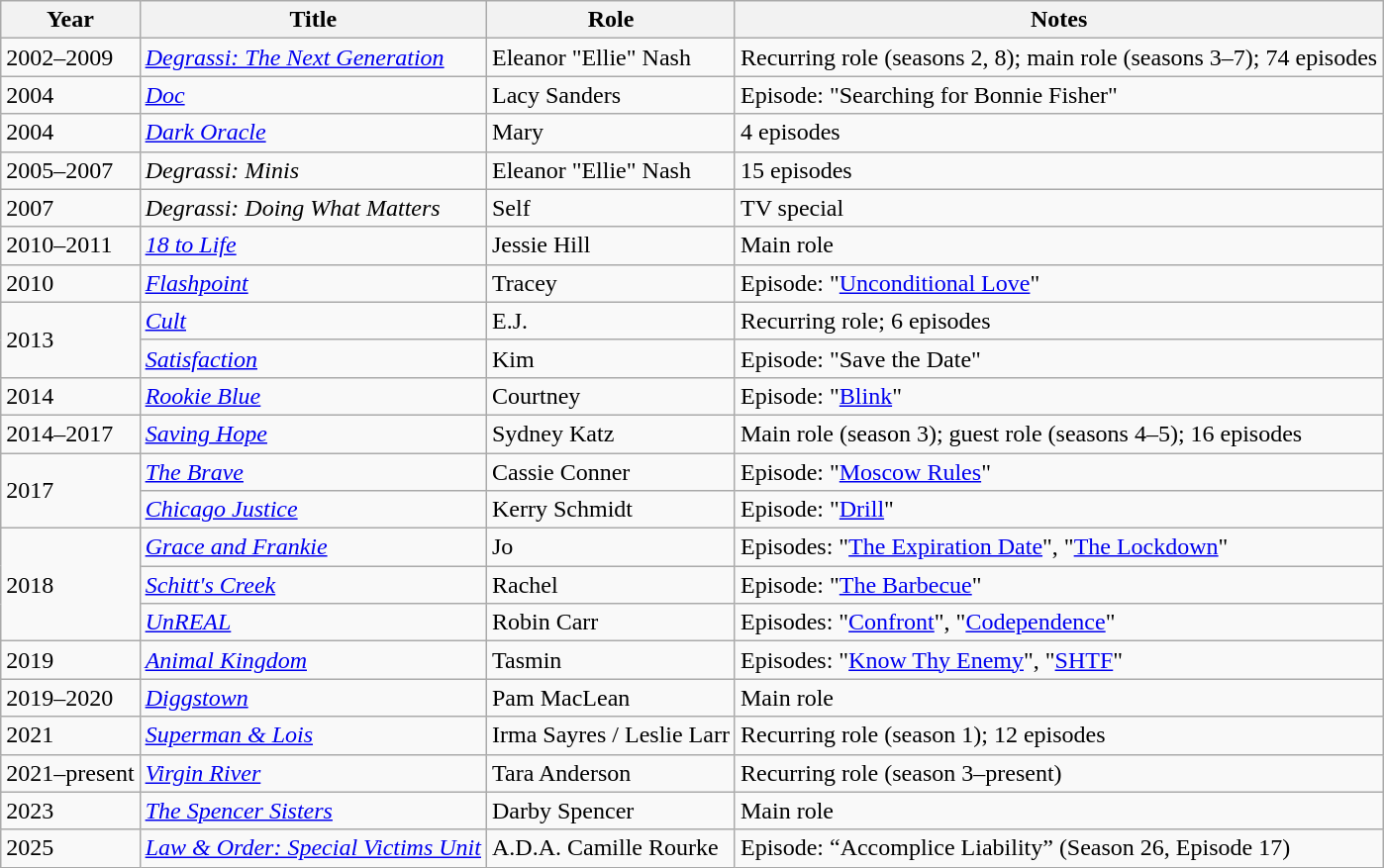<table class="wikitable sortable">
<tr>
<th>Year</th>
<th>Title</th>
<th>Role</th>
<th class="unsortable">Notes</th>
</tr>
<tr>
<td>2002–2009</td>
<td><em><a href='#'>Degrassi: The Next Generation</a></em></td>
<td>Eleanor "Ellie" Nash</td>
<td>Recurring role (seasons 2, 8); main role (seasons 3–7); 74 episodes</td>
</tr>
<tr>
<td>2004</td>
<td><em><a href='#'>Doc</a></em></td>
<td>Lacy Sanders</td>
<td>Episode: "Searching for Bonnie Fisher"</td>
</tr>
<tr>
<td>2004</td>
<td><em><a href='#'>Dark Oracle</a></em></td>
<td>Mary</td>
<td>4 episodes</td>
</tr>
<tr>
<td>2005–2007</td>
<td><em>Degrassi: Minis</em></td>
<td>Eleanor "Ellie" Nash</td>
<td>15 episodes</td>
</tr>
<tr>
<td>2007</td>
<td><em>Degrassi: Doing What Matters</em></td>
<td>Self</td>
<td>TV special</td>
</tr>
<tr>
<td>2010–2011</td>
<td><em><a href='#'>18 to Life</a></em></td>
<td>Jessie Hill</td>
<td>Main role</td>
</tr>
<tr>
<td>2010</td>
<td><em><a href='#'>Flashpoint</a></em></td>
<td>Tracey</td>
<td>Episode: "<a href='#'>Unconditional Love</a>"</td>
</tr>
<tr>
<td rowspan="2">2013</td>
<td><em><a href='#'>Cult</a></em></td>
<td>E.J.</td>
<td>Recurring role; 6 episodes</td>
</tr>
<tr>
<td><em><a href='#'>Satisfaction</a></em></td>
<td>Kim</td>
<td>Episode: "Save the Date"</td>
</tr>
<tr>
<td>2014</td>
<td><em><a href='#'>Rookie Blue</a></em></td>
<td>Courtney</td>
<td>Episode: "<a href='#'>Blink</a>"</td>
</tr>
<tr>
<td>2014–2017</td>
<td><em><a href='#'>Saving Hope</a></em></td>
<td>Sydney Katz</td>
<td>Main role (season 3); guest role (seasons 4–5); 16 episodes</td>
</tr>
<tr>
<td rowspan="2">2017</td>
<td data-sort-value="Brave, The"><em><a href='#'>The Brave</a></em></td>
<td>Cassie Conner</td>
<td>Episode: "<a href='#'>Moscow Rules</a>"</td>
</tr>
<tr>
<td><em><a href='#'>Chicago Justice</a></em></td>
<td>Kerry Schmidt</td>
<td>Episode: "<a href='#'>Drill</a>"</td>
</tr>
<tr>
<td rowspan="3">2018</td>
<td><em><a href='#'>Grace and Frankie</a></em></td>
<td>Jo</td>
<td>Episodes: "<a href='#'>The Expiration Date</a>", "<a href='#'>The Lockdown</a>"</td>
</tr>
<tr>
<td><em><a href='#'>Schitt's Creek</a></em></td>
<td>Rachel</td>
<td>Episode: "<a href='#'>The Barbecue</a>"</td>
</tr>
<tr>
<td><em><a href='#'>UnREAL</a></em></td>
<td>Robin Carr</td>
<td>Episodes: "<a href='#'>Confront</a>", "<a href='#'>Codependence</a>"</td>
</tr>
<tr>
<td>2019</td>
<td><em><a href='#'>Animal Kingdom</a></em></td>
<td>Tasmin</td>
<td>Episodes: "<a href='#'>Know Thy Enemy</a>", "<a href='#'>SHTF</a>"</td>
</tr>
<tr>
<td>2019–2020</td>
<td><em><a href='#'>Diggstown</a></em></td>
<td>Pam MacLean</td>
<td>Main role</td>
</tr>
<tr>
<td>2021</td>
<td><em><a href='#'>Superman & Lois</a></em></td>
<td>Irma Sayres / Leslie Larr</td>
<td>Recurring role (season 1); 12 episodes</td>
</tr>
<tr>
<td>2021–present</td>
<td><em><a href='#'>Virgin River</a></em></td>
<td>Tara Anderson</td>
<td>Recurring role (season 3–present)</td>
</tr>
<tr>
<td>2023</td>
<td data-sort-value="Spencer Sisters, The"><em><a href='#'>The Spencer Sisters</a></em></td>
<td>Darby Spencer</td>
<td>Main role</td>
</tr>
<tr>
<td>2025</td>
<td><em><a href='#'>Law & Order: Special Victims Unit</a></em></td>
<td>A.D.A. Camille Rourke</td>
<td>Episode: “Accomplice Liability” (Season 26, Episode 17)</td>
</tr>
</table>
